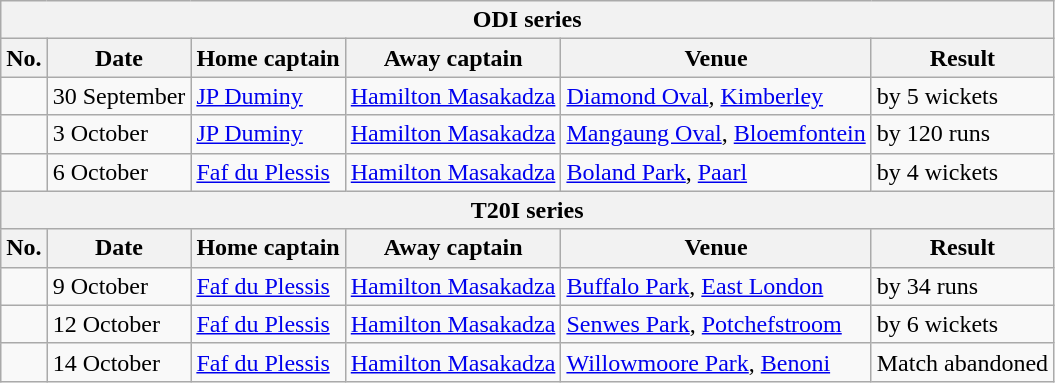<table class="wikitable">
<tr>
<th colspan="6">ODI series</th>
</tr>
<tr>
<th>No.</th>
<th>Date</th>
<th>Home captain</th>
<th>Away captain</th>
<th>Venue</th>
<th>Result</th>
</tr>
<tr>
<td></td>
<td>30 September</td>
<td><a href='#'>JP Duminy</a></td>
<td><a href='#'>Hamilton Masakadza</a></td>
<td><a href='#'>Diamond Oval</a>, <a href='#'>Kimberley</a></td>
<td> by 5 wickets</td>
</tr>
<tr>
<td></td>
<td>3 October</td>
<td><a href='#'>JP Duminy</a></td>
<td><a href='#'>Hamilton Masakadza</a></td>
<td><a href='#'>Mangaung Oval</a>, <a href='#'>Bloemfontein</a></td>
<td> by 120 runs</td>
</tr>
<tr>
<td></td>
<td>6 October</td>
<td><a href='#'>Faf du Plessis</a></td>
<td><a href='#'>Hamilton Masakadza</a></td>
<td><a href='#'>Boland Park</a>, <a href='#'>Paarl</a></td>
<td> by 4 wickets</td>
</tr>
<tr>
<th colspan="6">T20I series</th>
</tr>
<tr>
<th>No.</th>
<th>Date</th>
<th>Home captain</th>
<th>Away captain</th>
<th>Venue</th>
<th>Result</th>
</tr>
<tr>
<td></td>
<td>9 October</td>
<td><a href='#'>Faf du Plessis</a></td>
<td><a href='#'>Hamilton Masakadza</a></td>
<td><a href='#'>Buffalo Park</a>, <a href='#'>East London</a></td>
<td> by 34 runs</td>
</tr>
<tr>
<td></td>
<td>12 October</td>
<td><a href='#'>Faf du Plessis</a></td>
<td><a href='#'>Hamilton Masakadza</a></td>
<td><a href='#'>Senwes Park</a>, <a href='#'>Potchefstroom</a></td>
<td> by 6 wickets</td>
</tr>
<tr>
<td></td>
<td>14 October</td>
<td><a href='#'>Faf du Plessis</a></td>
<td><a href='#'>Hamilton Masakadza</a></td>
<td><a href='#'>Willowmoore Park</a>, <a href='#'>Benoni</a></td>
<td>Match abandoned</td>
</tr>
</table>
